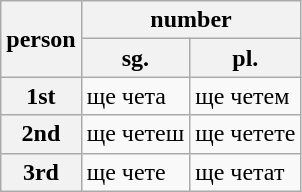<table class="wikitable">
<tr>
<th rowspan="2">person</th>
<th colspan="2">number</th>
</tr>
<tr>
<th>sg.</th>
<th>pl.</th>
</tr>
<tr>
<th>1st</th>
<td>ще чета</td>
<td>ще четем</td>
</tr>
<tr>
<th>2nd</th>
<td>ще четеш</td>
<td>ще четете</td>
</tr>
<tr>
<th>3rd</th>
<td>ще чете</td>
<td>ще четат</td>
</tr>
</table>
